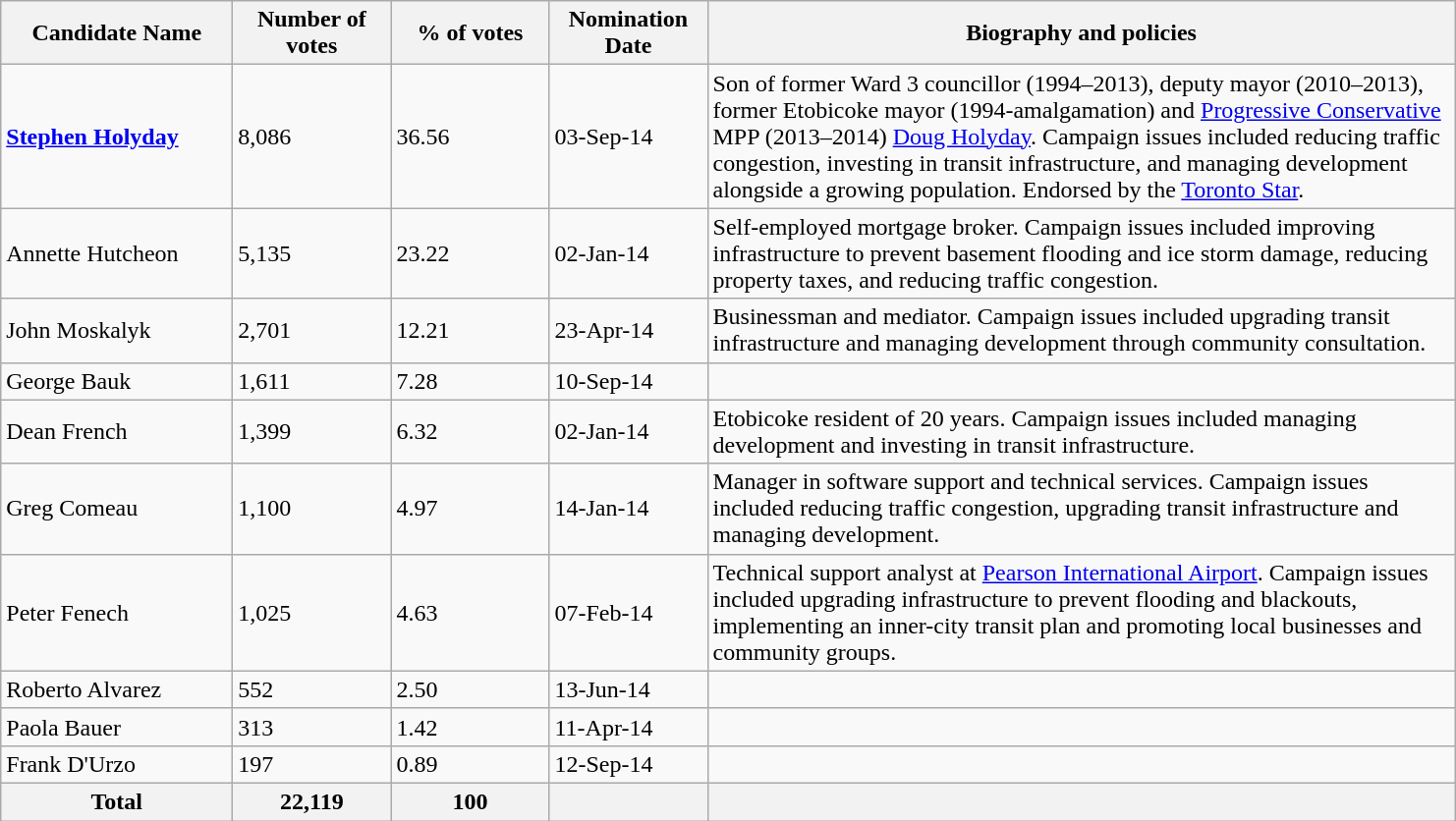<table class="wikitable">
<tr>
<th scope="col" style="width: 150px;">Candidate Name</th>
<th scope="col" style="width: 100px;">Number of votes</th>
<th scope="col" style="width: 100px;">% of votes</th>
<th scope="col" style="width: 100px;">Nomination Date</th>
<th scope="col" style="width: 500px;">Biography and policies</th>
</tr>
<tr>
<td><strong><a href='#'>Stephen Holyday</a></strong></td>
<td>8,086</td>
<td>36.56</td>
<td>03-Sep-14</td>
<td>Son of former Ward 3 councillor (1994–2013), deputy mayor (2010–2013), former Etobicoke mayor (1994-amalgamation) and <a href='#'>Progressive Conservative</a> MPP (2013–2014) <a href='#'>Doug Holyday</a>. Campaign issues included reducing traffic congestion, investing in transit infrastructure, and managing development alongside a growing population. Endorsed by the <a href='#'>Toronto Star</a>.</td>
</tr>
<tr>
<td>Annette Hutcheon</td>
<td>5,135</td>
<td>23.22</td>
<td>02-Jan-14</td>
<td>Self-employed mortgage broker. Campaign issues included improving infrastructure to prevent basement flooding and ice storm damage, reducing property taxes, and reducing traffic congestion.</td>
</tr>
<tr>
<td>John Moskalyk</td>
<td>2,701</td>
<td>12.21</td>
<td>23-Apr-14</td>
<td>Businessman and mediator. Campaign issues included upgrading transit infrastructure and managing development through community consultation.</td>
</tr>
<tr>
<td>George Bauk</td>
<td>1,611</td>
<td>7.28</td>
<td>10-Sep-14</td>
<td></td>
</tr>
<tr>
<td>Dean French</td>
<td>1,399</td>
<td>6.32</td>
<td>02-Jan-14</td>
<td>Etobicoke resident of 20 years. Campaign issues included managing development and investing in transit infrastructure.</td>
</tr>
<tr>
<td>Greg Comeau</td>
<td>1,100</td>
<td>4.97</td>
<td>14-Jan-14</td>
<td>Manager in software support and technical services. Campaign issues included reducing traffic congestion, upgrading transit infrastructure and managing development.</td>
</tr>
<tr>
<td>Peter Fenech</td>
<td>1,025</td>
<td>4.63</td>
<td>07-Feb-14</td>
<td>Technical support analyst at <a href='#'>Pearson International Airport</a>. Campaign issues included upgrading infrastructure to prevent flooding and blackouts, implementing an inner-city transit plan and promoting local businesses and community groups.</td>
</tr>
<tr>
<td>Roberto Alvarez</td>
<td>552</td>
<td>2.50</td>
<td>13-Jun-14</td>
<td></td>
</tr>
<tr>
<td>Paola Bauer</td>
<td>313</td>
<td>1.42</td>
<td>11-Apr-14</td>
<td></td>
</tr>
<tr>
<td>Frank D'Urzo</td>
<td>197</td>
<td>0.89</td>
<td>12-Sep-14</td>
<td></td>
</tr>
<tr>
<th>Total</th>
<th>22,119</th>
<th>100</th>
<th></th>
<th></th>
</tr>
</table>
